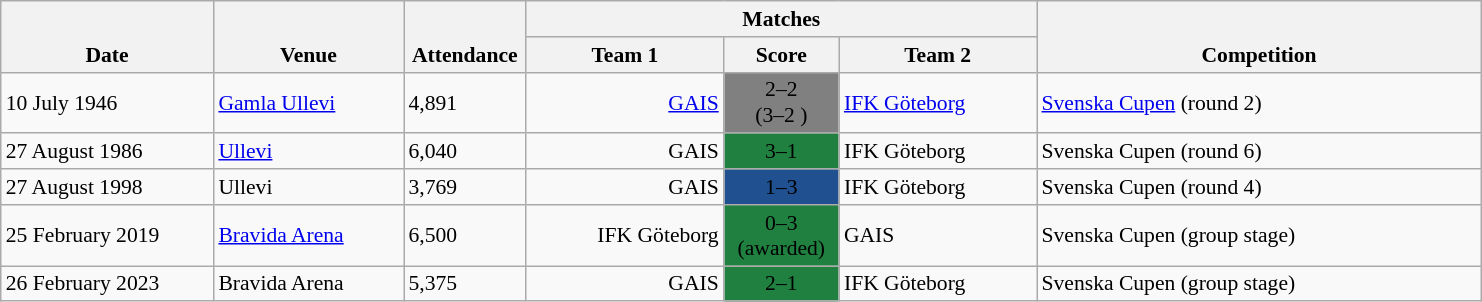<table class="wikitable" style="font-size:90%">
<tr>
<th rowspan="2" valign="bottom" width="135">Date</th>
<th rowspan="2" valign="bottom" width="120">Venue</th>
<th rowspan="2" valign="bottom" width="75">Attendance</th>
<th colspan="3" width="270">Matches</th>
<th rowspan="2" valign="bottom" width="290">Competition</th>
</tr>
<tr>
<th width="125">Team 1</th>
<th width="70">Score</th>
<th width="125">Team 2</th>
</tr>
<tr>
<td>10 July 1946</td>
<td><a href='#'>Gamla Ullevi</a></td>
<td>4,891</td>
<td align="right"><a href='#'>GAIS</a></td>
<td bgcolor=#808080 align="center"><span>2–2<br>(3–2 )</span></td>
<td align="left"><a href='#'>IFK Göteborg</a></td>
<td><a href='#'>Svenska Cupen</a> (round 2)</td>
</tr>
<tr>
<td>27 August 1986</td>
<td><a href='#'>Ullevi</a></td>
<td>6,040</td>
<td align="right">GAIS</td>
<td bgcolor=#208040 align="center"><span>3–1</span></td>
<td align="left">IFK Göteborg</td>
<td>Svenska Cupen (round 6)</td>
</tr>
<tr>
<td>27 August 1998</td>
<td>Ullevi</td>
<td>3,769</td>
<td align="right">GAIS</td>
<td bgcolor=#205090 align="center"><span>1–3</span></td>
<td align="left">IFK Göteborg</td>
<td>Svenska Cupen (round 4)</td>
</tr>
<tr>
<td>25 February 2019</td>
<td><a href='#'>Bravida Arena</a></td>
<td>6,500</td>
<td align="right">IFK Göteborg</td>
<td bgcolor=#208040 align="center"><span>0–3<br>(awarded)</span></td>
<td align="left">GAIS</td>
<td>Svenska Cupen (group stage)</td>
</tr>
<tr>
<td>26 February 2023</td>
<td>Bravida Arena</td>
<td>5,375</td>
<td align="right">GAIS</td>
<td bgcolor=#208040 align="center"><span>2–1</span></td>
<td align="left">IFK Göteborg</td>
<td>Svenska Cupen (group stage)</td>
</tr>
</table>
